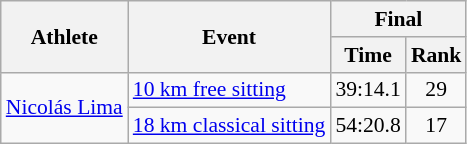<table class="wikitable" style="font-size:90%">
<tr>
<th rowspan="2">Athlete</th>
<th rowspan="2">Event</th>
<th colspan="3">Final</th>
</tr>
<tr>
<th>Time</th>
<th>Rank</th>
</tr>
<tr align=center>
<td align=left rowspan=2><a href='#'>Nicolás Lima</a></td>
<td align=left><a href='#'>10 km free sitting</a></td>
<td>39:14.1</td>
<td>29</td>
</tr>
<tr align=center>
<td align=left><a href='#'>18 km classical sitting</a></td>
<td>54:20.8</td>
<td>17</td>
</tr>
</table>
